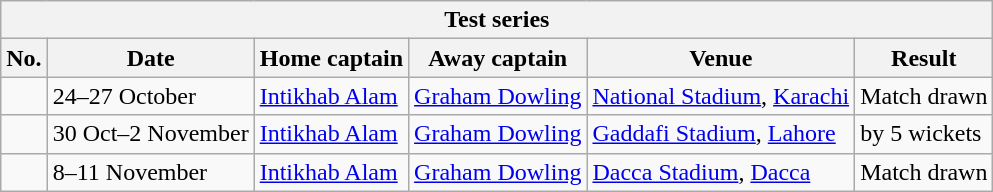<table class="wikitable">
<tr>
<th colspan="9">Test series</th>
</tr>
<tr>
<th>No.</th>
<th>Date</th>
<th>Home captain</th>
<th>Away captain</th>
<th>Venue</th>
<th>Result</th>
</tr>
<tr>
<td></td>
<td>24–27 October</td>
<td><a href='#'>Intikhab Alam</a></td>
<td><a href='#'>Graham Dowling</a></td>
<td><a href='#'>National Stadium</a>, <a href='#'>Karachi</a></td>
<td>Match drawn</td>
</tr>
<tr>
<td></td>
<td>30 Oct–2 November</td>
<td><a href='#'>Intikhab Alam</a></td>
<td><a href='#'>Graham Dowling</a></td>
<td><a href='#'>Gaddafi Stadium</a>, <a href='#'>Lahore</a></td>
<td> by 5 wickets</td>
</tr>
<tr>
<td></td>
<td>8–11 November</td>
<td><a href='#'>Intikhab Alam</a></td>
<td><a href='#'>Graham Dowling</a></td>
<td><a href='#'>Dacca Stadium</a>, <a href='#'>Dacca</a></td>
<td>Match drawn</td>
</tr>
</table>
